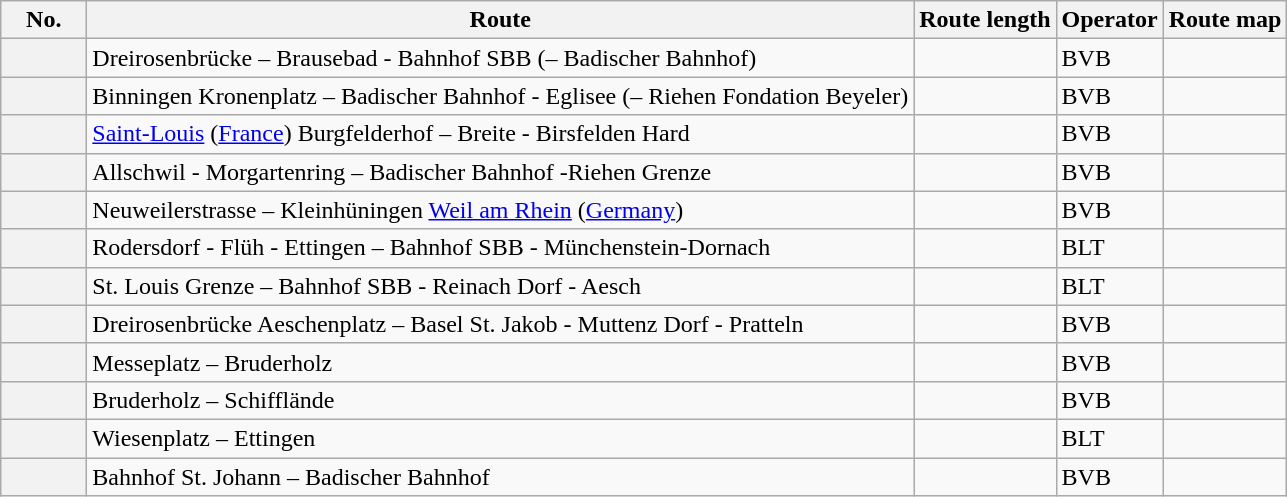<table class="wikitable sortable">
<tr>
<th>No.</th>
<th>Route</th>
<th>Route length</th>
<th>Operator</th>
<th>Route map</th>
</tr>
<tr>
<th width=50></th>
<td>Dreirosenbrücke – Brausebad -  Bahnhof SBB (– Badischer Bahnhof)</td>
<td></td>
<td>BVB</td>
<td></td>
</tr>
<tr>
<th></th>
<td>Binningen Kronenplatz – Badischer Bahnhof -  Eglisee (– Riehen Fondation Beyeler)</td>
<td></td>
<td>BVB</td>
<td></td>
</tr>
<tr>
<th></th>
<td><a href='#'>Saint-Louis</a> (<a href='#'>France</a>) Burgfelderhof – Breite - Birsfelden Hard</td>
<td></td>
<td>BVB</td>
<td></td>
</tr>
<tr>
<th></th>
<td>Allschwil - Morgartenring – Badischer Bahnhof -Riehen Grenze</td>
<td></td>
<td>BVB</td>
<td></td>
</tr>
<tr>
<th></th>
<td>Neuweilerstrasse – Kleinhüningen <a href='#'>Weil am Rhein</a> (<a href='#'>Germany</a>)</td>
<td></td>
<td>BVB</td>
<td></td>
</tr>
<tr>
<th></th>
<td>Rodersdorf - Flüh - Ettingen – Bahnhof SBB - Münchenstein-Dornach</td>
<td></td>
<td>BLT</td>
<td></td>
</tr>
<tr>
<th></th>
<td>St. Louis Grenze – Bahnhof SBB - Reinach Dorf - Aesch</td>
<td></td>
<td>BLT</td>
<td></td>
</tr>
<tr>
<th></th>
<td>Dreirosenbrücke Aeschenplatz – Basel St. Jakob - Muttenz Dorf - Pratteln</td>
<td></td>
<td>BVB</td>
<td></td>
</tr>
<tr>
<th></th>
<td>Messeplatz – Bruderholz</td>
<td></td>
<td>BVB</td>
<td></td>
</tr>
<tr>
<th></th>
<td>Bruderholz – Schifflände</td>
<td></td>
<td>BVB</td>
<td></td>
</tr>
<tr>
<th></th>
<td>Wiesenplatz – Ettingen</td>
<td></td>
<td>BLT</td>
<td></td>
</tr>
<tr>
<th></th>
<td>Bahnhof St. Johann – Badischer Bahnhof</td>
<td></td>
<td>BVB</td>
<td></td>
</tr>
</table>
